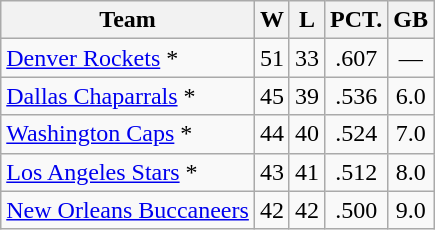<table class="wikitable" style="text-align:center;">
<tr>
<th>Team</th>
<th>W</th>
<th>L</th>
<th>PCT.</th>
<th>GB</th>
</tr>
<tr>
<td align="left"><a href='#'>Denver Rockets</a> *</td>
<td>51</td>
<td>33</td>
<td>.607</td>
<td>—</td>
</tr>
<tr>
<td align="left"><a href='#'>Dallas Chaparrals</a> *</td>
<td>45</td>
<td>39</td>
<td>.536</td>
<td>6.0</td>
</tr>
<tr>
<td align="left"><a href='#'>Washington Caps</a> *</td>
<td>44</td>
<td>40</td>
<td>.524</td>
<td>7.0</td>
</tr>
<tr>
<td align="left"><a href='#'>Los Angeles Stars</a> *</td>
<td>43</td>
<td>41</td>
<td>.512</td>
<td>8.0</td>
</tr>
<tr>
<td align="left"><a href='#'>New Orleans Buccaneers</a></td>
<td>42</td>
<td>42</td>
<td>.500</td>
<td>9.0</td>
</tr>
</table>
